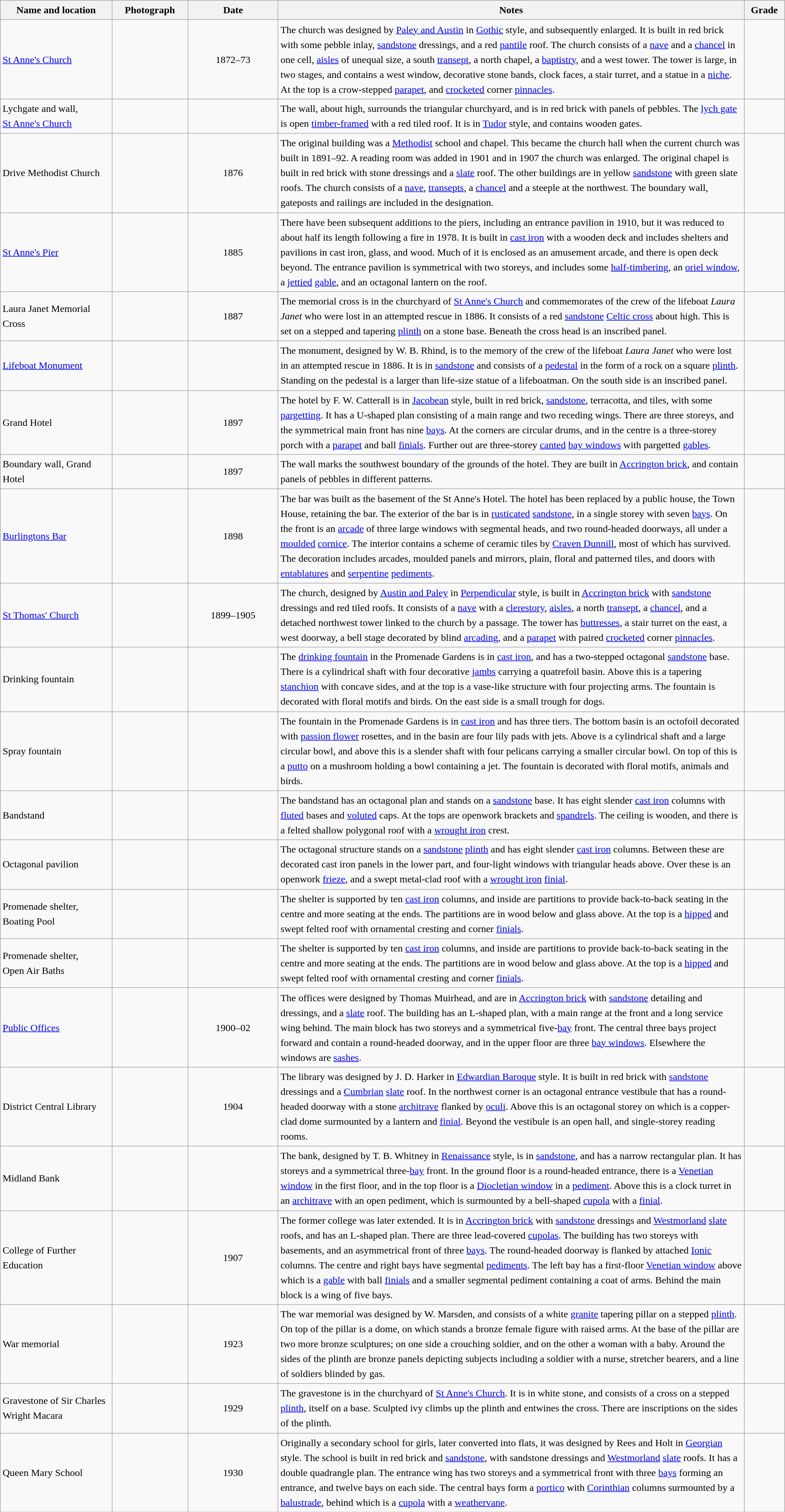<table class="wikitable sortable plainrowheaders" style="width:100%; border:0; text-align:left; line-height:150%;">
<tr>
<th scope="col"  style="width:150px">Name and location</th>
<th scope="col"  style="width:100px" class="unsortable">Photograph</th>
<th scope="col"  style="width:120px">Date</th>
<th scope="col"  style="width:650px" class="unsortable">Notes</th>
<th scope="col"  style="width:50px">Grade</th>
</tr>
<tr>
<td><a href='#'>St Anne's Church</a><br><small></small></td>
<td></td>
<td align="center">1872–73</td>
<td>The church was designed by <a href='#'>Paley and Austin</a> in <a href='#'>Gothic</a> style, and subsequently enlarged.  It is built in red brick with some pebble inlay, <a href='#'>sandstone</a> dressings, and a red <a href='#'>pantile</a> roof.  The church consists of a <a href='#'>nave</a> and a <a href='#'>chancel</a> in one cell, <a href='#'>aisles</a> of unequal size, a south <a href='#'>transept</a>, a north chapel, a <a href='#'>baptistry</a>, and a west tower.  The tower is large, in two stages, and contains a west window, decorative stone bands, clock faces, a stair turret, and a statue in a <a href='#'>niche</a>.  At the top is a crow-stepped <a href='#'>parapet</a>, and <a href='#'>crocketed</a> corner <a href='#'>pinnacles</a>.</td>
<td align="center" ></td>
</tr>
<tr>
<td>Lychgate and wall,<br><a href='#'>St Anne's Church</a><br><small></small></td>
<td></td>
<td align="center"></td>
<td>The wall, about  high,  surrounds the triangular churchyard, and is in red brick with panels of pebbles.  The <a href='#'>lych gate</a> is open <a href='#'>timber-framed</a> with a red tiled roof.  It is in <a href='#'>Tudor</a> style, and contains wooden gates.</td>
<td align="center" ></td>
</tr>
<tr>
<td>Drive Methodist Church<br><small></small></td>
<td></td>
<td align="center">1876</td>
<td>The original building was a <a href='#'>Methodist</a> school and chapel.  This became the church hall when the current church was built in 1891–92.  A reading room was added in 1901 and in 1907 the church was enlarged.  The original chapel is built in red brick with stone dressings and a <a href='#'>slate</a> roof.  The other buildings are in yellow <a href='#'>sandstone</a> with green slate roofs.  The church consists of a <a href='#'>nave</a>, <a href='#'>transepts</a>, a <a href='#'>chancel</a> and a steeple at the northwest.  The boundary wall, gateposts and railings are included in the designation.</td>
<td align="center" ></td>
</tr>
<tr>
<td><a href='#'>St Anne's Pier</a><br><small></small></td>
<td></td>
<td align="center">1885</td>
<td>There have been subsequent additions to the piers, including an entrance pavilion in 1910, but it was reduced to about half its length following a fire in 1978.  It is built in <a href='#'>cast iron</a> with a wooden deck and includes shelters and pavilions in cast iron, glass, and wood.  Much of it is enclosed as an amusement arcade, and there is open deck beyond.  The entrance pavilion is symmetrical with two storeys, and includes some <a href='#'>half-timbering</a>, an <a href='#'>oriel window</a>, a <a href='#'>jettied</a> <a href='#'>gable</a>, and an octagonal lantern on the roof.</td>
<td align="center" ></td>
</tr>
<tr>
<td>Laura Janet Memorial Cross<br><small></small></td>
<td></td>
<td align="center">1887</td>
<td>The memorial cross is in the churchyard of <a href='#'>St Anne's Church</a> and commemorates of the crew of the lifeboat <em>Laura Janet</em> who were lost in an attempted rescue in 1886.  It consists of a red <a href='#'>sandstone</a> <a href='#'>Celtic cross</a> about  high.  This is set on a stepped and tapering <a href='#'>plinth</a> on a stone base.  Beneath the cross head is an inscribed panel.</td>
<td align="center" ></td>
</tr>
<tr>
<td><a href='#'>Lifeboat Monument</a><br><small></small></td>
<td></td>
<td align="center"></td>
<td>The monument, designed by W. B. Rhind, is to the memory of the crew of the lifeboat <em>Laura Janet</em> who were lost in an attempted rescue in 1886. It is in <a href='#'>sandstone</a> and consists of a <a href='#'>pedestal</a> in the form of a rock on a square <a href='#'>plinth</a>.  Standing on the pedestal is a larger than life-size statue of a lifeboatman.  On the south side is an inscribed panel.</td>
<td align="center" ></td>
</tr>
<tr>
<td>Grand Hotel<br><small></small></td>
<td></td>
<td align="center">1897</td>
<td>The hotel by F. W. Catterall is in <a href='#'>Jacobean</a> style, built in red brick, <a href='#'>sandstone</a>, terracotta, and tiles, with some <a href='#'>pargetting</a>.  It has a U-shaped plan consisting of a main range and two receding wings.  There are three storeys, and the symmetrical main front has nine <a href='#'>bays</a>.  At the corners are circular drums, and in the centre is a three-storey porch with a <a href='#'>parapet</a> and ball <a href='#'>finials</a>.  Further out are three-storey <a href='#'>canted</a> <a href='#'>bay windows</a> with pargetted <a href='#'>gables</a>.</td>
<td align="center" ></td>
</tr>
<tr>
<td>Boundary wall, Grand Hotel<br><small></small></td>
<td></td>
<td align="center">1897</td>
<td>The wall marks the southwest boundary of the grounds of the hotel.  They are built in <a href='#'>Accrington brick</a>, and contain panels of pebbles in different patterns.</td>
<td align="center" ></td>
</tr>
<tr>
<td><a href='#'>Burlingtons Bar</a><br><small></small></td>
<td></td>
<td align="center">1898</td>
<td>The bar was built as the basement of the St Anne's Hotel.  The hotel has been replaced by a public house, the Town House, retaining the bar.  The exterior of the bar is in <a href='#'>rusticated</a> <a href='#'>sandstone</a>, in a single storey with seven <a href='#'>bays</a>.  On the front is an <a href='#'>arcade</a> of three large windows with segmental heads, and two round-headed doorways, all under a <a href='#'>moulded</a> <a href='#'>cornice</a>.  The interior contains a scheme of ceramic tiles by <a href='#'>Craven Dunnill</a>, most of which has survived.  The decoration includes arcades, moulded panels and mirrors, plain, floral and patterned tiles, and doors with <a href='#'>entablatures</a> and <a href='#'>serpentine</a> <a href='#'>pediments</a>.</td>
<td align="center" ></td>
</tr>
<tr>
<td><a href='#'>St Thomas' Church</a><br><small></small></td>
<td></td>
<td align="center">1899–1905</td>
<td>The church, designed by <a href='#'>Austin and Paley</a> in <a href='#'>Perpendicular</a> style, is built in <a href='#'>Accrington brick</a> with <a href='#'>sandstone</a> dressings and red tiled roofs.  It consists of a <a href='#'>nave</a> with a <a href='#'>clerestory</a>, <a href='#'>aisles</a>, a north <a href='#'>transept</a>, a <a href='#'>chancel</a>, and a detached northwest tower linked to the church by a passage.  The tower has <a href='#'>buttresses</a>, a stair turret on the east, a west doorway, a bell stage decorated by blind <a href='#'>arcading</a>, and a <a href='#'>parapet</a> with paired <a href='#'>crocketed</a> corner <a href='#'>pinnacles</a>.</td>
<td align="center" ></td>
</tr>
<tr>
<td>Drinking fountain<br><small></small></td>
<td></td>
<td align="center"></td>
<td>The <a href='#'>drinking fountain</a> in the Promenade Gardens is in <a href='#'>cast iron</a>, and has a two-stepped octagonal <a href='#'>sandstone</a> base.  There is a cylindrical shaft with four decorative <a href='#'>jambs</a> carrying a quatrefoil basin.  Above this is a tapering <a href='#'>stanchion</a> with concave sides, and at the top is a vase-like structure with four projecting arms.  The fountain is decorated with floral motifs and birds.  On the east side is a small trough for dogs.</td>
<td align="center" ></td>
</tr>
<tr>
<td>Spray fountain<br><small></small></td>
<td></td>
<td align="center"></td>
<td>The fountain in the Promenade Gardens is in <a href='#'>cast iron</a> and has three tiers.  The bottom basin is an octofoil decorated with <a href='#'>passion flower</a> rosettes, and in the basin are four lily pads with jets.  Above is a cylindrical shaft and a large circular bowl, and above this is a slender shaft with four pelicans carrying  a smaller circular bowl.  On top of this is a <a href='#'>putto</a> on a mushroom holding a bowl containing a jet.  The fountain is decorated with floral motifs, animals and birds.</td>
<td align="center" ></td>
</tr>
<tr>
<td>Bandstand<br><small></small></td>
<td></td>
<td align="center"></td>
<td>The bandstand has an octagonal plan and stands on a <a href='#'>sandstone</a> base.  It has eight slender <a href='#'>cast iron</a> columns with <a href='#'>fluted</a> bases and <a href='#'>voluted</a> caps.  At the tops are openwork brackets and <a href='#'>spandrels</a>.  The ceiling is wooden, and there is a felted shallow polygonal roof with a <a href='#'>wrought iron</a> crest.</td>
<td align="center" ></td>
</tr>
<tr>
<td>Octagonal pavilion<br><small></small></td>
<td></td>
<td align="center"></td>
<td>The octagonal structure stands on a <a href='#'>sandstone</a> <a href='#'>plinth</a> and has eight slender <a href='#'>cast iron</a> columns.  Between these are decorated cast iron panels in the lower part, and four-light windows with triangular heads above.  Over these is an openwork <a href='#'>frieze</a>, and a swept metal-clad roof with a <a href='#'>wrought iron</a> <a href='#'>finial</a>.</td>
<td align="center" ></td>
</tr>
<tr>
<td>Promenade shelter,<br>Boating Pool<br><small></small></td>
<td></td>
<td align="center"></td>
<td>The shelter is supported by ten <a href='#'>cast iron</a> columns, and inside are partitions to provide back-to-back seating in the centre and more seating at the ends.  The partitions are in wood below and glass above.  At the top is a <a href='#'>hipped</a> and swept felted roof with ornamental cresting and corner <a href='#'>finials</a>.</td>
<td align="center" ></td>
</tr>
<tr>
<td>Promenade shelter,<br>Open Air Baths<br><small></small></td>
<td></td>
<td align="center"></td>
<td>The shelter is supported by ten <a href='#'>cast iron</a> columns, and inside are partitions to provide back-to-back seating in the centre and more seating at the ends.  The partitions are in wood below and glass above.  At the top is a <a href='#'>hipped</a> and swept felted roof with ornamental cresting and corner <a href='#'>finials</a>.</td>
<td align="center" ></td>
</tr>
<tr>
<td><a href='#'>Public Offices</a><br><small></small></td>
<td></td>
<td align="center">1900–02</td>
<td>The offices were designed by Thomas Muirhead, and are in <a href='#'>Accrington brick</a> with <a href='#'>sandstone</a> detailing and dressings, and a <a href='#'>slate</a> roof.  The building has an L-shaped plan, with a main range at the front and a long service wing behind.  The main block has two storeys and a symmetrical five-<a href='#'>bay</a> front.  The central three bays project forward and contain a round-headed doorway, and in the upper floor are three <a href='#'>bay windows</a>.  Elsewhere the windows are <a href='#'>sashes</a>.</td>
<td align="center" ></td>
</tr>
<tr>
<td>District Central Library<br><small></small></td>
<td></td>
<td align="center">1904</td>
<td>The library was designed by J. D. Harker in <a href='#'>Edwardian Baroque</a> style.  It is built in red brick with <a href='#'>sandstone</a> dressings and a <a href='#'>Cumbrian</a> <a href='#'>slate</a> roof.  In the northwest corner is an octagonal entrance vestibule that has a round-headed doorway with a stone <a href='#'>architrave</a> flanked by <a href='#'>oculi</a>.  Above this is an octagonal storey on which is a copper-clad dome surmounted by a lantern and <a href='#'>finial</a>.  Beyond the vestibule is an open hall, and single-storey reading rooms.</td>
<td align="center" ></td>
</tr>
<tr>
<td>Midland Bank<br><small></small></td>
<td></td>
<td align="center"></td>
<td>The bank, designed by T. B. Whitney in <a href='#'>Renaissance</a> style, is in <a href='#'>sandstone</a>, and has a narrow rectangular plan.  It has  storeys and a symmetrical three-<a href='#'>bay</a> front.  In the ground floor is a round-headed entrance, there is a <a href='#'>Venetian window</a> in the first floor, and in the top floor is a <a href='#'>Diocletian window</a> in a <a href='#'>pediment</a>.  Above this is a clock turret in an <a href='#'>architrave</a> with an open pediment, which is surmounted by a bell-shaped <a href='#'>cupola</a> with a <a href='#'>finial</a>.</td>
<td align="center" ></td>
</tr>
<tr>
<td>College of Further Education<br><small></small></td>
<td></td>
<td align="center">1907</td>
<td>The former college was later extended.  It is in <a href='#'>Accrington brick</a> with <a href='#'>sandstone</a> dressings and <a href='#'>Westmorland</a> <a href='#'>slate</a> roofs, and has an L-shaped plan.  There are three lead-covered <a href='#'>cupolas</a>.  The building has two storeys with basements, and an asymmetrical front of three <a href='#'>bays</a>.  The round-headed doorway is flanked by attached <a href='#'>Ionic</a> columns.  The centre and right bays have segmental <a href='#'>pediments</a>.  The left bay has a first-floor <a href='#'>Venetian window</a> above which is a <a href='#'>gable</a> with ball <a href='#'>finials</a> and a smaller segmental pediment containing a coat of arms.  Behind the main block is a wing of five bays.</td>
<td align="center" ></td>
</tr>
<tr>
<td>War memorial<br><small></small></td>
<td></td>
<td align="center">1923</td>
<td>The war memorial was designed by W. Marsden, and consists of a white <a href='#'>granite</a> tapering pillar on a stepped <a href='#'>plinth</a>.  On top of the pillar is a dome, on which stands a bronze female figure with raised arms.  At the base of the pillar are two more bronze sculptures; on one side a crouching soldier, and on the other a woman with a baby.  Around the sides of the plinth are bronze panels depicting subjects including a soldier with a nurse, stretcher bearers, and a line of soldiers blinded by gas.</td>
<td align="center" ></td>
</tr>
<tr>
<td>Gravestone of Sir Charles Wright Macara<br><small></small></td>
<td></td>
<td align="center">1929</td>
<td>The gravestone is in the churchyard of <a href='#'>St Anne's Church</a>.  It is in white stone, and consists of a cross on a stepped <a href='#'>plinth</a>, itself on a base.  Sculpted ivy climbs up the plinth and entwines the cross.  There are inscriptions on the sides of the plinth.</td>
<td align="center" ></td>
</tr>
<tr>
<td>Queen Mary School<br><small></small></td>
<td></td>
<td align="center">1930</td>
<td>Originally a secondary school for girls, later converted into flats, it was designed by Rees and Holt in <a href='#'>Georgian</a> style. The school is built in red brick and <a href='#'>sandstone</a>, with sandstone dressings and <a href='#'>Westmorland</a> <a href='#'>slate</a> roofs.  It has a double quadrangle plan.  The entrance wing has two storeys and a symmetrical front with three <a href='#'>bays</a> forming an entrance, and twelve bays on each side.  The central bays form a <a href='#'>portico</a> with <a href='#'>Corinthian</a> columns surmounted by a <a href='#'>balustrade</a>, behind which is a <a href='#'>cupola</a> with a <a href='#'>weathervane</a>.</td>
<td align="center" ></td>
</tr>
<tr>
</tr>
</table>
